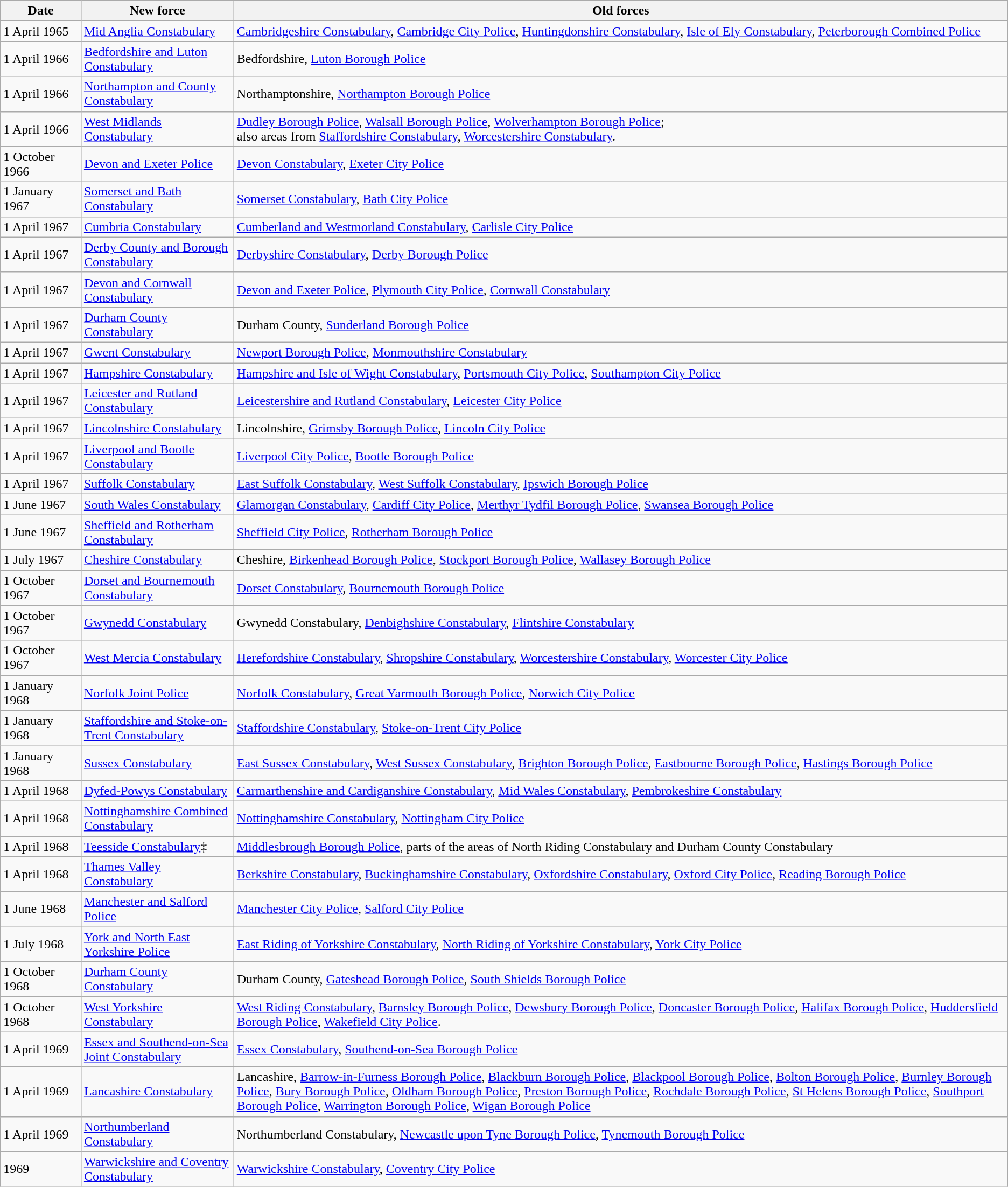<table class="wikitable">
<tr>
<th width="8%">Date</th>
<th>New force</th>
<th>Old forces</th>
</tr>
<tr>
<td>1 April 1965</td>
<td><a href='#'>Mid Anglia Constabulary</a></td>
<td><a href='#'>Cambridgeshire Constabulary</a>, <a href='#'>Cambridge City Police</a>, <a href='#'>Huntingdonshire Constabulary</a>, <a href='#'>Isle of Ely Constabulary</a>, <a href='#'>Peterborough Combined Police</a></td>
</tr>
<tr>
<td>1 April 1966</td>
<td><a href='#'>Bedfordshire and Luton Constabulary</a></td>
<td>Bedfordshire, <a href='#'>Luton Borough Police</a></td>
</tr>
<tr>
<td>1 April 1966</td>
<td><a href='#'>Northampton and County Constabulary</a></td>
<td>Northamptonshire, <a href='#'>Northampton Borough Police</a></td>
</tr>
<tr>
<td>1 April 1966</td>
<td><a href='#'>West Midlands Constabulary</a></td>
<td><a href='#'>Dudley Borough Police</a>, <a href='#'>Walsall Borough Police</a>, <a href='#'>Wolverhampton Borough Police</a>;<br> also areas from <a href='#'>Staffordshire Constabulary</a>, <a href='#'>Worcestershire Constabulary</a>.</td>
</tr>
<tr>
<td>1 October 1966</td>
<td><a href='#'>Devon and Exeter Police</a></td>
<td><a href='#'>Devon Constabulary</a>, <a href='#'>Exeter City Police</a></td>
</tr>
<tr>
<td>1 January 1967</td>
<td><a href='#'>Somerset and Bath Constabulary</a></td>
<td><a href='#'>Somerset Constabulary</a>, <a href='#'>Bath City Police</a></td>
</tr>
<tr>
<td>1 April 1967</td>
<td><a href='#'>Cumbria Constabulary</a></td>
<td><a href='#'>Cumberland and Westmorland Constabulary</a>, <a href='#'>Carlisle City Police</a></td>
</tr>
<tr>
<td>1 April 1967</td>
<td><a href='#'>Derby County and Borough Constabulary</a></td>
<td><a href='#'>Derbyshire Constabulary</a>, <a href='#'>Derby Borough Police</a></td>
</tr>
<tr>
<td>1 April 1967</td>
<td><a href='#'>Devon and Cornwall Constabulary</a></td>
<td><a href='#'>Devon and Exeter Police</a>, <a href='#'>Plymouth City Police</a>, <a href='#'>Cornwall Constabulary</a></td>
</tr>
<tr>
<td>1 April 1967</td>
<td><a href='#'>Durham County Constabulary</a></td>
<td>Durham County, <a href='#'>Sunderland Borough Police</a></td>
</tr>
<tr>
<td>1 April 1967</td>
<td><a href='#'>Gwent Constabulary</a></td>
<td><a href='#'>Newport Borough Police</a>, <a href='#'>Monmouthshire Constabulary</a></td>
</tr>
<tr>
<td>1 April 1967</td>
<td><a href='#'>Hampshire Constabulary</a></td>
<td><a href='#'>Hampshire and Isle of Wight Constabulary</a>, <a href='#'>Portsmouth City Police</a>, <a href='#'>Southampton City Police</a></td>
</tr>
<tr>
<td>1 April 1967</td>
<td><a href='#'>Leicester and Rutland Constabulary</a></td>
<td><a href='#'>Leicestershire and Rutland Constabulary</a>, <a href='#'>Leicester City Police</a></td>
</tr>
<tr>
<td>1 April 1967</td>
<td><a href='#'>Lincolnshire Constabulary</a></td>
<td>Lincolnshire, <a href='#'>Grimsby Borough Police</a>, <a href='#'>Lincoln City Police</a></td>
</tr>
<tr>
<td>1 April 1967</td>
<td><a href='#'>Liverpool and Bootle Constabulary</a></td>
<td><a href='#'>Liverpool City Police</a>, <a href='#'>Bootle Borough Police</a></td>
</tr>
<tr>
<td>1 April 1967</td>
<td><a href='#'>Suffolk Constabulary</a></td>
<td><a href='#'>East Suffolk Constabulary</a>, <a href='#'>West Suffolk Constabulary</a>, <a href='#'>Ipswich Borough Police</a></td>
</tr>
<tr>
<td>1 June 1967</td>
<td><a href='#'>South Wales Constabulary</a></td>
<td><a href='#'>Glamorgan Constabulary</a>, <a href='#'>Cardiff City Police</a>, <a href='#'>Merthyr Tydfil Borough Police</a>, <a href='#'>Swansea Borough Police</a></td>
</tr>
<tr>
<td>1 June 1967</td>
<td><a href='#'>Sheffield and Rotherham Constabulary</a></td>
<td><a href='#'>Sheffield City Police</a>, <a href='#'>Rotherham Borough Police</a></td>
</tr>
<tr>
<td>1 July 1967</td>
<td><a href='#'>Cheshire Constabulary</a></td>
<td>Cheshire, <a href='#'>Birkenhead Borough Police</a>, <a href='#'>Stockport Borough Police</a>, <a href='#'>Wallasey Borough Police</a></td>
</tr>
<tr>
<td>1 October 1967</td>
<td><a href='#'>Dorset and Bournemouth Constabulary</a></td>
<td><a href='#'>Dorset Constabulary</a>, <a href='#'>Bournemouth Borough Police</a></td>
</tr>
<tr>
<td>1 October 1967</td>
<td><a href='#'>Gwynedd Constabulary</a></td>
<td>Gwynedd Constabulary, <a href='#'>Denbighshire Constabulary</a>, <a href='#'>Flintshire Constabulary</a></td>
</tr>
<tr>
<td>1 October 1967</td>
<td><a href='#'>West Mercia Constabulary</a></td>
<td><a href='#'>Herefordshire Constabulary</a>, <a href='#'>Shropshire Constabulary</a>, <a href='#'>Worcestershire Constabulary</a>, <a href='#'>Worcester City Police</a></td>
</tr>
<tr>
<td>1 January 1968</td>
<td><a href='#'>Norfolk Joint Police</a></td>
<td><a href='#'>Norfolk Constabulary</a>, <a href='#'>Great Yarmouth Borough Police</a>, <a href='#'>Norwich City Police</a></td>
</tr>
<tr>
<td>1 January 1968</td>
<td><a href='#'>Staffordshire and Stoke-on-Trent Constabulary</a></td>
<td><a href='#'>Staffordshire Constabulary</a>, <a href='#'>Stoke-on-Trent City Police</a></td>
</tr>
<tr>
<td>1 January 1968</td>
<td><a href='#'>Sussex Constabulary</a></td>
<td><a href='#'>East Sussex Constabulary</a>, <a href='#'>West Sussex Constabulary</a>, <a href='#'>Brighton Borough Police</a>, <a href='#'>Eastbourne Borough Police</a>, <a href='#'>Hastings Borough Police</a></td>
</tr>
<tr>
<td>1 April 1968</td>
<td><a href='#'>Dyfed-Powys Constabulary</a></td>
<td><a href='#'>Carmarthenshire and Cardiganshire Constabulary</a>, <a href='#'>Mid Wales Constabulary</a>, <a href='#'>Pembrokeshire Constabulary</a></td>
</tr>
<tr>
<td>1 April 1968</td>
<td><a href='#'>Nottinghamshire Combined Constabulary</a></td>
<td><a href='#'>Nottinghamshire Constabulary</a>, <a href='#'>Nottingham City Police</a></td>
</tr>
<tr>
<td>1 April 1968</td>
<td><a href='#'>Teesside Constabulary</a>‡</td>
<td><a href='#'>Middlesbrough Borough Police</a>, parts of the areas of North Riding Constabulary and Durham County Constabulary</td>
</tr>
<tr>
<td>1 April 1968</td>
<td><a href='#'>Thames Valley Constabulary</a></td>
<td><a href='#'>Berkshire Constabulary</a>, <a href='#'>Buckinghamshire Constabulary</a>, <a href='#'>Oxfordshire Constabulary</a>, <a href='#'>Oxford City Police</a>, <a href='#'>Reading Borough Police</a></td>
</tr>
<tr>
<td>1 June 1968</td>
<td><a href='#'>Manchester and Salford Police</a></td>
<td><a href='#'>Manchester City Police</a>, <a href='#'>Salford City Police</a></td>
</tr>
<tr>
<td>1 July 1968</td>
<td><a href='#'>York and North East Yorkshire Police</a></td>
<td><a href='#'>East Riding of Yorkshire Constabulary</a>, <a href='#'>North Riding of Yorkshire Constabulary</a>, <a href='#'>York City Police</a></td>
</tr>
<tr>
<td>1 October 1968</td>
<td><a href='#'>Durham County Constabulary</a></td>
<td>Durham County, <a href='#'>Gateshead Borough Police</a>, <a href='#'>South Shields Borough Police</a></td>
</tr>
<tr>
<td>1 October 1968</td>
<td><a href='#'>West Yorkshire Constabulary</a></td>
<td><a href='#'>West Riding Constabulary</a>, <a href='#'>Barnsley Borough Police</a>, <a href='#'>Dewsbury Borough Police</a>, <a href='#'>Doncaster Borough Police</a>, <a href='#'>Halifax Borough Police</a>, <a href='#'>Huddersfield Borough Police</a>, <a href='#'>Wakefield City Police</a>.</td>
</tr>
<tr>
<td>1 April 1969</td>
<td><a href='#'>Essex and Southend-on-Sea Joint Constabulary</a></td>
<td><a href='#'>Essex Constabulary</a>, <a href='#'>Southend-on-Sea Borough Police</a></td>
</tr>
<tr>
<td>1 April 1969</td>
<td><a href='#'>Lancashire Constabulary</a></td>
<td>Lancashire, <a href='#'>Barrow-in-Furness Borough Police</a>, <a href='#'>Blackburn Borough Police</a>, <a href='#'>Blackpool Borough Police</a>, <a href='#'>Bolton Borough Police</a>, <a href='#'>Burnley Borough Police</a>, <a href='#'>Bury Borough Police</a>, <a href='#'>Oldham Borough Police</a>, <a href='#'>Preston Borough Police</a>, <a href='#'>Rochdale Borough Police</a>, <a href='#'>St Helens Borough Police</a>, <a href='#'>Southport Borough Police</a>, <a href='#'>Warrington Borough Police</a>, <a href='#'>Wigan Borough Police</a></td>
</tr>
<tr>
<td>1 April 1969</td>
<td><a href='#'>Northumberland Constabulary</a></td>
<td>Northumberland Constabulary, <a href='#'>Newcastle upon Tyne Borough Police</a>, <a href='#'>Tynemouth Borough Police</a></td>
</tr>
<tr>
<td>1969</td>
<td><a href='#'>Warwickshire and Coventry Constabulary</a></td>
<td><a href='#'>Warwickshire Constabulary</a>, <a href='#'>Coventry City Police</a></td>
</tr>
</table>
